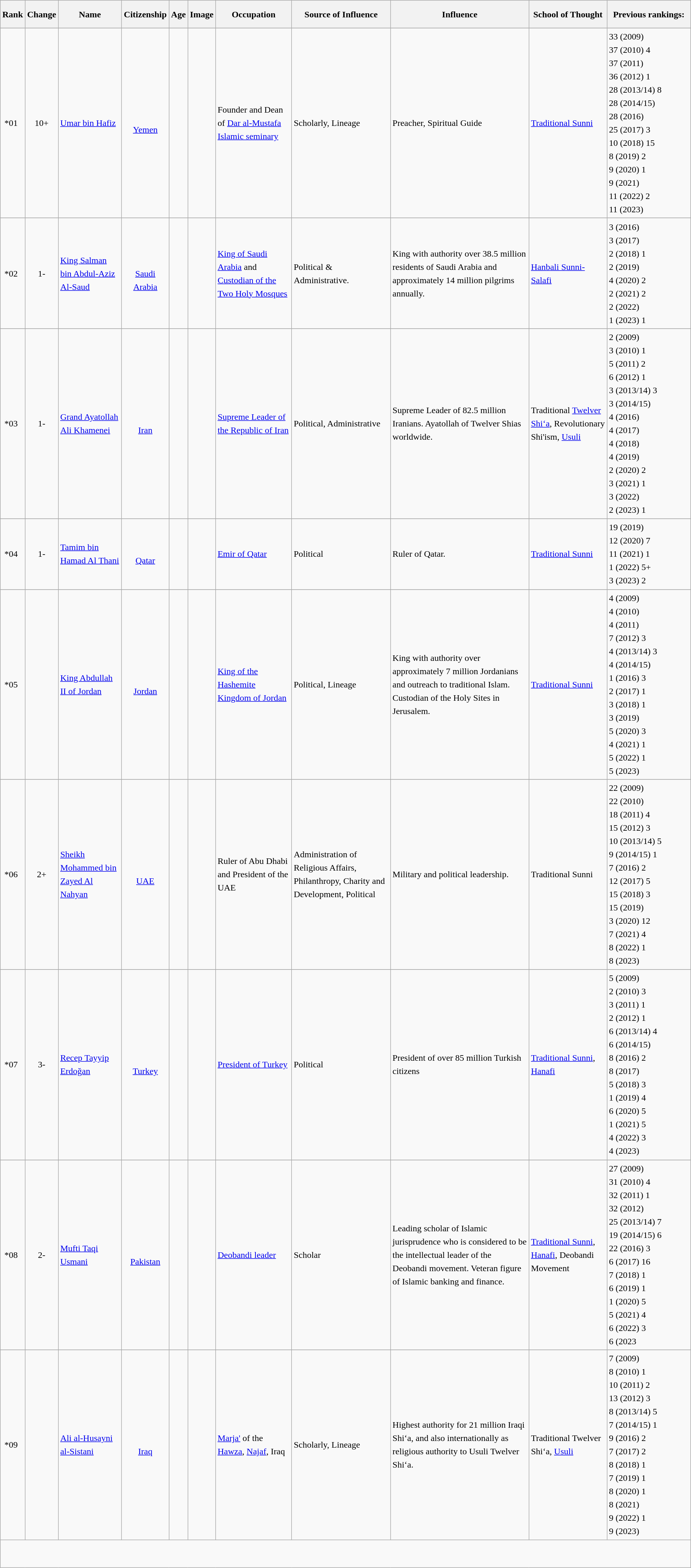<table class="wikitable non-sortable" style="font-size:1.00em; line-height:1.5em;">
<tr style="height:50px">
<th style="width:2em;">Rank</th>
<th style="width:2em;">Change</th>
<th>Name</th>
<th>Citizenship</th>
<th>Age</th>
<th>Image</th>
<th>Occupation</th>
<th>Source of Influence</th>
<th>Influence</th>
<th>School of Thought</th>
<th style="width:9em;">Previous rankings:</th>
</tr>
<tr>
</tr>
<tr style="vertical-align:middle; height:50px; text-align:left;">
<td style="padding-right:9px; text-align:center;">*01</td>
<td align="center">10+</td>
<td><a href='#'>Umar bin Hafiz</a></td>
<td align="center"><br><a href='#'>Yemen</a></td>
<td></td>
<td></td>
<td>Founder and Dean of <a href='#'>Dar al-Mustafa</a> <a href='#'>Islamic seminary</a></td>
<td>Scholarly, Lineage</td>
<td>Preacher, Spiritual Guide</td>
<td><a href='#'>Traditional Sunni</a></td>
<td>33 (2009)<br>37 (2010) 4<br>37 (2011) <br>36 (2012) 1<br>28 (2013/14) 8<br> 28 (2014/15) <br>28 (2016) <br>25 (2017) 3<br>10 (2018) 15<br>8 (2019) 2<br>9 (2020) 1<br>9 (2021) <br>11 (2022) 2<br>11 (2023) </td>
</tr>
<tr>
</tr>
<tr style="vertical-align:middle; height:67px; text-align:left;">
<td style="padding-right:9px; text-align:center;">*02</td>
<td align="center">1-</td>
<td><a href='#'>King Salman bin Abdul-Aziz Al-Saud</a></td>
<td align="center"><br><a href='#'>Saudi Arabia</a></td>
<td></td>
<td></td>
<td><a href='#'>King of Saudi Arabia</a> and <a href='#'>Custodian of the Two Holy Mosques</a></td>
<td>Political & Administrative.</td>
<td>King with authority over 38.5 million residents of Saudi Arabia and approximately 14 million pilgrims annually.</td>
<td><a href='#'>Hanbali Sunni-Salafi</a></td>
<td>3 (2016)  <br>3 (2017) <br>2 (2018) 1<br>2 (2019) <br>4 (2020) 2<br>2 (2021) 2<br>2 (2022) <br>1 (2023) 1</td>
</tr>
<tr>
</tr>
<tr style="vertical-align:middle; height:67px; text-align:left;">
<td style="padding-right:9px; text-align:center;">*03</td>
<td align="center">1-</td>
<td><a href='#'>Grand Ayatollah Ali Khamenei</a></td>
<td align="center"><br><a href='#'>Iran</a></td>
<td></td>
<td></td>
<td><a href='#'>Supreme Leader of the Republic of Iran</a></td>
<td>Political, Administrative</td>
<td>Supreme Leader of 82.5 million Iranians. Ayatollah of Twelver Shias worldwide.</td>
<td>Traditional <a href='#'>Twelver</a> <a href='#'>Shi‘a</a>, Revolutionary Shi'ism, <a href='#'>Usuli</a></td>
<td>2 (2009)<br>3 (2010) 1<br>5 (2011) 2<br>6 (2012) 1<br>3 (2013/14) 3<br>3 (2014/15) <br>4 (2016) <br>4 (2017) <br>4 (2018) <br>4 (2019) <br>2 (2020) 2<br>3 (2021) 1<br>3 (2022) <br>2 (2023) 1</td>
</tr>
<tr>
</tr>
<tr style="vertical-align:middle; height:50px; text-align:left;">
<td style="padding-right:9px; text-align:center;">*04</td>
<td align="center">1-</td>
<td><a href='#'>Tamim bin Hamad Al Thani</a></td>
<td align="center"><br><a href='#'>Qatar</a></td>
<td></td>
<td></td>
<td><a href='#'>Emir of Qatar</a></td>
<td>Political</td>
<td>Ruler of Qatar.</td>
<td><a href='#'>Traditional Sunni</a></td>
<td>19 (2019)<br>12 (2020) 7<br>11 (2021) 1<br>1 (2022) 5+<br>3 (2023) 2</td>
</tr>
<tr>
</tr>
<tr style="vertical-align:middle; height:67px; text-align:left;">
<td style="padding-right:9px; text-align:center;">*05</td>
<td align="center"></td>
<td><a href='#'>King Abdullah II of Jordan</a></td>
<td align="center"><br><a href='#'>Jordan</a></td>
<td></td>
<td></td>
<td><a href='#'>King of the Hashemite Kingdom of Jordan</a></td>
<td>Political, Lineage</td>
<td>King with authority over approximately 7 million Jordanians and outreach to traditional Islam. Custodian of the Holy Sites in Jerusalem.</td>
<td><a href='#'>Traditional Sunni</a></td>
<td>4 (2009)<br>4 (2010) <br>4 (2011) <br>7 (2012) 3<br>4 (2013/14) 3<br>4 (2014/15) <br>1 (2016) 3 <br>2 (2017) 1<br>3 (2018) 1<br>3 (2019) <br>5 (2020) 3<br>4 (2021) 1<br>5 (2022) 1<br>5 (2023) </td>
</tr>
<tr>
</tr>
<tr style="vertical-align:middle; height:67px; text-align:left;">
<td style="padding-right:9px; text-align:center;">*06</td>
<td align="center">2+</td>
<td><a href='#'>Sheikh Mohammed bin Zayed Al Nahyan</a></td>
<td align="center"><br><a href='#'>UAE</a></td>
<td></td>
<td></td>
<td>Ruler of Abu Dhabi and President of the UAE</td>
<td>Administration of Religious Affairs, Philanthropy, Charity and Development, Political</td>
<td>Military and political leadership.</td>
<td>Traditional Sunni</td>
<td>22 (2009)<br>22 (2010) <br>18 (2011) 4<br>15 (2012) 3<br>10 (2013/14) 5<br>9 (2014/15) 1<br>7 (2016) 2<br>12 (2017) 5<br>15 (2018) 3<br>15 (2019) <br>3 (2020) 12<br>7 (2021) 4<br>8 (2022) 1<br>8 (2023) </td>
</tr>
<tr>
</tr>
<tr style="vertical-align:middle; height:67px; text-align:left;">
<td style="padding-right:9px; text-align:center;">*07</td>
<td align="center">3-</td>
<td><a href='#'>Recep Tayyip Erdoğan</a></td>
<td align="center"><br><a href='#'>Turkey</a></td>
<td></td>
<td></td>
<td><a href='#'>President of Turkey</a></td>
<td>Political</td>
<td>President of over 85 million Turkish citizens</td>
<td><a href='#'>Traditional Sunni</a>, <a href='#'>Hanafi</a></td>
<td>5 (2009)<br>2 (2010) 3<br>3 (2011) 1<br>2 (2012) 1<br>6 (2013/14) 4<br>6 (2014/15) <br>8 (2016) 2<br> 8 (2017) <br> 5 (2018) 3<br> 1 (2019) 4 <br>6 (2020) 5<br>1 (2021) 5<br>4 (2022) 3<br>4 (2023) </td>
</tr>
<tr>
</tr>
<tr style="vertical-align:middle; height:67px; text-align:left;">
<td style="padding-right:9px; text-align:center;">*08</td>
<td align="center">2-</td>
<td><a href='#'>Mufti Taqi Usmani</a></td>
<td align="center"><br><a href='#'>Pakistan</a></td>
<td></td>
<td></td>
<td><a href='#'> Deobandi leader</a></td>
<td>Scholar</td>
<td>Leading scholar of Islamic jurisprudence who is considered to be the intellectual leader of the Deobandi movement. Veteran figure of Islamic banking and finance.</td>
<td><a href='#'>Traditional Sunni</a>, <a href='#'>Hanafi</a>, Deobandi Movement</td>
<td>27 (2009)<br>31 (2010) 4<br>32 (2011) 1<br>32 (2012) <br>25 (2013/14) 7<br>19 (2014/15) 6<br>22 (2016) 3<br>6 (2017) 16<br>7 (2018) 1<br>6 (2019) 1<br>1 (2020) 5<br>5 (2021) 4<br>6 (2022) 3<br>6 (2023 </td>
</tr>
<tr>
</tr>
<tr style="vertical-align:middle; height:50px; text-align:left;">
<td style="padding-right:9px; text-align:center;">*09</td>
<td align="center"></td>
<td><a href='#'>Ali al-Husayni al-Sistani</a></td>
<td align="center"><br><a href='#'>Iraq</a></td>
<td></td>
<td></td>
<td><a href='#'>Marja'</a> of the <a href='#'>Hawza</a>, <a href='#'>Najaf</a>, Iraq</td>
<td>Scholarly, Lineage</td>
<td>Highest authority for 21 million Iraqi Shi‘a, and also internationally as religious authority to Usuli Twelver Shi‘a.</td>
<td>Traditional Twelver Shi‘a, <a href='#'>Usuli</a></td>
<td>7 (2009)<br>8 (2010) 1<br>10 (2011) 2<br>13 (2012) 3<br>8 (2013/14) 5<br>7 (2014/15) 1<br>9 (2016) 2 <br>7 (2017) 2<br>8 (2018) 1<br>7 (2019) 1<br>8 (2020) 1<br>8 (2021) <br>9 (2022) 1<br>9 (2023) </td>
</tr>
<tr>
</tr>
<tr style="vertical-align:middle; height:50px; text-align:left;">
</tr>
</table>
